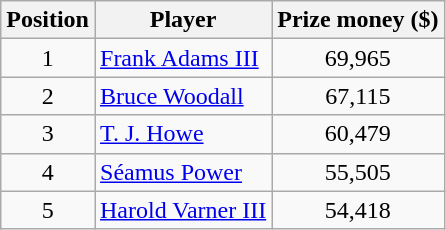<table class="wikitable">
<tr>
<th>Position</th>
<th>Player</th>
<th>Prize money ($)</th>
</tr>
<tr>
<td align=center>1</td>
<td> <a href='#'>Frank Adams III</a></td>
<td align=center>69,965</td>
</tr>
<tr>
<td align=center>2</td>
<td> <a href='#'>Bruce Woodall</a></td>
<td align=center>67,115</td>
</tr>
<tr>
<td align=center>3</td>
<td> <a href='#'>T. J. Howe</a></td>
<td align=center>60,479</td>
</tr>
<tr>
<td align=center>4</td>
<td> <a href='#'>Séamus Power</a></td>
<td align=center>55,505</td>
</tr>
<tr>
<td align=center>5</td>
<td> <a href='#'>Harold Varner III</a></td>
<td align=center>54,418</td>
</tr>
</table>
